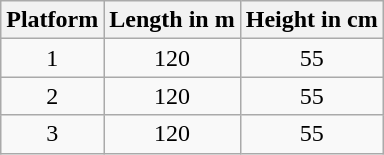<table class="wikitable">
<tr>
<th>Platform</th>
<th>Length in m</th>
<th>Height in cm</th>
</tr>
<tr>
<td align="center">1</td>
<td align="center">120</td>
<td align="center">55</td>
</tr>
<tr>
<td align="center">2</td>
<td align="center">120</td>
<td align="center">55</td>
</tr>
<tr>
<td align="center">3</td>
<td align="center">120</td>
<td align="center">55</td>
</tr>
</table>
